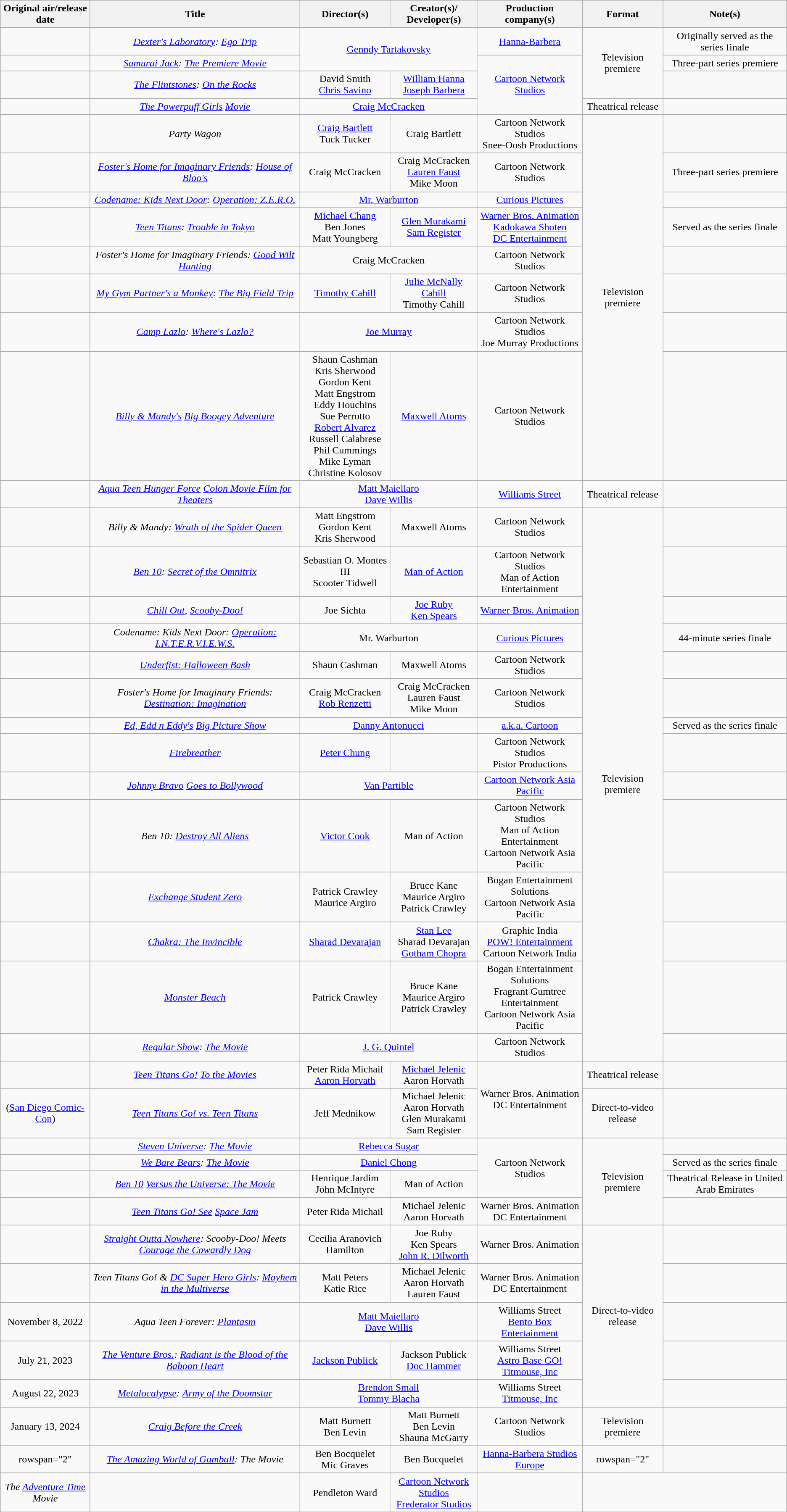<table class="wikitable sortable" style="text-align: center">
<tr>
<th>Original air/release date</th>
<th>Title</th>
<th>Director(s)</th>
<th>Creator(s)/<br>Developer(s)</th>
<th>Production company(s)</th>
<th>Format</th>
<th>Note(s)</th>
</tr>
<tr>
<td></td>
<td><em><a href='#'>Dexter's Laboratory</a>: <a href='#'>Ego Trip</a></em></td>
<td colspan=2 rowspan=2><a href='#'>Genndy Tartakovsky</a></td>
<td><a href='#'>Hanna-Barbera</a></td>
<td rowspan=3>Television premiere</td>
<td>Originally served as the series finale</td>
</tr>
<tr>
<td></td>
<td><em><a href='#'>Samurai Jack</a>: <a href='#'>The Premiere Movie</a></em></td>
<td rowspan=3><a href='#'>Cartoon Network Studios</a></td>
<td>Three-part series premiere</td>
</tr>
<tr>
<td></td>
<td><em><a href='#'>The Flintstones</a>: <a href='#'>On the Rocks</a></em></td>
<td>David Smith<br><a href='#'>Chris Savino</a></td>
<td><a href='#'>William Hanna</a><br><a href='#'>Joseph Barbera</a></td>
<td></td>
</tr>
<tr>
<td></td>
<td><em><a href='#'>The Powerpuff Girls</a> <a href='#'>Movie</a></em></td>
<td colspan=2><a href='#'>Craig McCracken</a></td>
<td>Theatrical release</td>
<td></td>
</tr>
<tr>
<td></td>
<td><em>Party Wagon</em></td>
<td><a href='#'>Craig Bartlett</a><br>Tuck Tucker</td>
<td>Craig Bartlett</td>
<td>Cartoon Network Studios<br>Snee-Oosh Productions</td>
<td rowspan=8>Television premiere</td>
<td></td>
</tr>
<tr>
<td></td>
<td><em><a href='#'>Foster's Home for Imaginary Friends</a>: <a href='#'>House of Bloo's</a></em></td>
<td>Craig McCracken</td>
<td>Craig McCracken<br><a href='#'>Lauren Faust</a><br>Mike Moon</td>
<td>Cartoon Network Studios</td>
<td>Three-part series premiere</td>
</tr>
<tr>
<td></td>
<td><em><a href='#'>Codename: Kids Next Door</a>: <a href='#'>Operation: Z.E.R.O.</a></em></td>
<td colspan=2><a href='#'>Mr. Warburton</a></td>
<td><a href='#'>Curious Pictures</a></td>
<td></td>
</tr>
<tr>
<td></td>
<td><em><a href='#'>Teen Titans</a>: <a href='#'>Trouble in Tokyo</a></em></td>
<td><a href='#'>Michael Chang</a><br>Ben Jones<br>Matt Youngberg</td>
<td><a href='#'>Glen Murakami</a><br><a href='#'>Sam Register</a></td>
<td><a href='#'>Warner Bros. Animation</a><br><a href='#'>Kadokawa Shoten</a><br><a href='#'>DC Entertainment</a></td>
<td>Served as the series finale</td>
</tr>
<tr>
<td></td>
<td><em>Foster's Home for Imaginary Friends: <a href='#'>Good Wilt Hunting</a></em></td>
<td colspan=2>Craig McCracken</td>
<td>Cartoon Network Studios</td>
<td></td>
</tr>
<tr>
<td></td>
<td><em><a href='#'>My Gym Partner's a Monkey</a>: <a href='#'>The Big Field Trip</a></em></td>
<td><a href='#'>Timothy Cahill</a></td>
<td><a href='#'>Julie McNally Cahill</a><br>Timothy Cahill</td>
<td>Cartoon Network Studios</td>
<td></td>
</tr>
<tr>
<td></td>
<td><em><a href='#'>Camp Lazlo</a>: <a href='#'>Where's Lazlo?</a></em></td>
<td colspan=2><a href='#'>Joe Murray</a></td>
<td>Cartoon Network Studios<br>Joe Murray Productions</td>
<td></td>
</tr>
<tr>
<td></td>
<td><em><a href='#'>Billy & Mandy's</a> <a href='#'>Big Boogey Adventure</a></em></td>
<td>Shaun Cashman<br>Kris Sherwood<br>Gordon Kent<br>Matt Engstrom<br>Eddy Houchins<br>Sue Perrotto<br><a href='#'>Robert Alvarez</a><br>Russell Calabrese<br>Phil Cummings<br>Mike Lyman<br>Christine Kolosov</td>
<td><a href='#'>Maxwell Atoms</a></td>
<td>Cartoon Network Studios</td>
<td></td>
</tr>
<tr>
<td></td>
<td><em><a href='#'>Aqua Teen Hunger Force</a> <a href='#'>Colon Movie Film for Theaters</a></em></td>
<td colspan="2"><a href='#'>Matt Maiellaro</a><br><a href='#'>Dave Willis</a></td>
<td><a href='#'>Williams Street</a></td>
<td>Theatrical release</td>
<td></td>
</tr>
<tr>
<td></td>
<td><em>Billy & Mandy: <a href='#'>Wrath of the Spider Queen</a></em></td>
<td>Matt Engstrom<br>Gordon Kent<br>Kris Sherwood</td>
<td>Maxwell Atoms</td>
<td>Cartoon Network Studios</td>
<td rowspan=14>Television premiere</td>
<td></td>
</tr>
<tr>
<td></td>
<td><em><a href='#'>Ben 10</a>: <a href='#'>Secret of the Omnitrix</a></em></td>
<td>Sebastian O. Montes III<br>Scooter Tidwell</td>
<td><a href='#'>Man of Action</a></td>
<td>Cartoon Network Studios<br>Man of Action Entertainment</td>
<td></td>
</tr>
<tr>
<td></td>
<td><em><a href='#'>Chill Out</a>, <a href='#'>Scooby-Doo!</a></em></td>
<td>Joe Sichta</td>
<td><a href='#'>Joe Ruby</a><br><a href='#'>Ken Spears</a></td>
<td><a href='#'>Warner Bros. Animation</a></td>
<td></td>
</tr>
<tr>
<td></td>
<td><em>Codename: Kids Next Door: <a href='#'>Operation: I.N.T.E.R.V.I.E.W.S.</a></em></td>
<td colspan=2>Mr. Warburton</td>
<td><a href='#'>Curious Pictures</a></td>
<td>44-minute series finale</td>
</tr>
<tr>
<td></td>
<td><em><a href='#'>Underfist: Halloween Bash</a></em></td>
<td>Shaun Cashman</td>
<td>Maxwell Atoms</td>
<td>Cartoon Network Studios</td>
<td></td>
</tr>
<tr>
<td></td>
<td><em>Foster's Home for Imaginary Friends: <a href='#'>Destination: Imagination</a></em></td>
<td>Craig McCracken<br><a href='#'>Rob Renzetti</a></td>
<td>Craig McCracken<br>Lauren Faust<br>Mike Moon</td>
<td>Cartoon Network Studios</td>
<td></td>
</tr>
<tr>
<td></td>
<td><em><a href='#'>Ed, Edd n Eddy's</a> <a href='#'>Big Picture Show</a></em></td>
<td colspan=2><a href='#'>Danny Antonucci</a></td>
<td><a href='#'>a.k.a. Cartoon</a></td>
<td>Served as the series finale</td>
</tr>
<tr>
<td></td>
<td><em><a href='#'>Firebreather</a></em></td>
<td><a href='#'>Peter Chung</a></td>
<td></td>
<td>Cartoon Network Studios<br>Pistor Productions</td>
<td></td>
</tr>
<tr>
<td></td>
<td><em><a href='#'>Johnny Bravo</a> <a href='#'>Goes to Bollywood</a></em></td>
<td colspan=2><a href='#'>Van Partible</a></td>
<td><a href='#'>Cartoon Network Asia Pacific</a></td>
<td></td>
</tr>
<tr>
<td></td>
<td><em>Ben 10: <a href='#'>Destroy All Aliens</a></em></td>
<td><a href='#'>Victor Cook</a></td>
<td>Man of Action</td>
<td>Cartoon Network Studios<br>Man of Action Entertainment<br>Cartoon Network Asia Pacific</td>
<td></td>
</tr>
<tr>
<td></td>
<td><em><a href='#'>Exchange Student Zero</a></em></td>
<td>Patrick Crawley<br>Maurice Argiro</td>
<td>Bruce Kane<br>Maurice Argiro<br>Patrick Crawley</td>
<td>Bogan Entertainment Solutions<br>Cartoon Network Asia Pacific</td>
<td></td>
</tr>
<tr>
<td></td>
<td><em><a href='#'>Chakra: The Invincible</a></em></td>
<td><a href='#'>Sharad Devarajan</a></td>
<td><a href='#'>Stan Lee</a><br>Sharad Devarajan<br><a href='#'>Gotham Chopra</a></td>
<td>Graphic India<br><a href='#'>POW! Entertainment</a><br>Cartoon Network India</td>
<td></td>
</tr>
<tr>
<td></td>
<td><em><a href='#'>Monster Beach</a></em></td>
<td>Patrick Crawley</td>
<td>Bruce Kane<br>Maurice Argiro<br>Patrick Crawley</td>
<td>Bogan Entertainment Solutions<br>Fragrant Gumtree Entertainment<br>Cartoon Network Asia Pacific</td>
<td></td>
</tr>
<tr>
<td></td>
<td><em><a href='#'>Regular Show</a>: <a href='#'>The Movie</a></em></td>
<td colspan=2><a href='#'>J. G. Quintel</a></td>
<td>Cartoon Network Studios</td>
<td></td>
</tr>
<tr>
<td></td>
<td><em><a href='#'>Teen Titans Go!</a> <a href='#'>To the Movies</a></em></td>
<td>Peter Rida Michail<br><a href='#'>Aaron Horvath</a></td>
<td><a href='#'>Michael Jelenic</a><br>Aaron Horvath</td>
<td rowspan=2>Warner Bros. Animation<br>DC Entertainment</td>
<td>Theatrical release</td>
<td></td>
</tr>
<tr>
<td> (<a href='#'>San Diego Comic-Con</a>)<br></td>
<td><em><a href='#'>Teen Titans Go! vs. Teen Titans</a></em></td>
<td>Jeff Mednikow</td>
<td>Michael Jelenic<br>Aaron Horvath<br>Glen Murakami<br>Sam Register</td>
<td>Direct-to-video release</td>
<td></td>
</tr>
<tr>
<td></td>
<td><em><a href='#'>Steven Universe</a>: <a href='#'>The Movie</a></em></td>
<td colspan=2><a href='#'>Rebecca Sugar</a></td>
<td rowspan=3>Cartoon Network Studios</td>
<td rowspan=4>Television premiere</td>
<td></td>
</tr>
<tr>
<td></td>
<td><em><a href='#'>We Bare Bears</a>: <a href='#'>The Movie</a></em></td>
<td colspan=2><a href='#'>Daniel Chong</a></td>
<td>Served as the series finale</td>
</tr>
<tr>
<td></td>
<td><em><a href='#'>Ben 10</a> <a href='#'>Versus the Universe: The Movie</a></em></td>
<td>Henrique Jardim<br>John McIntyre</td>
<td>Man of Action</td>
<td>Theatrical Release in United Arab Emirates</td>
</tr>
<tr>
<td></td>
<td><em><a href='#'>Teen Titans Go! See</a> <a href='#'>Space Jam</a></em></td>
<td>Peter Rida Michail</td>
<td>Michael Jelenic<br>Aaron Horvath</td>
<td>Warner Bros. Animation<br>DC Entertainment</td>
<td></td>
</tr>
<tr>
<td></td>
<td><em><a href='#'>Straight Outta Nowhere</a>: Scooby-Doo! Meets <a href='#'>Courage the Cowardly Dog</a></em></td>
<td>Cecilia Aranovich Hamilton</td>
<td>Joe Ruby<br>Ken Spears<br><a href='#'>John R. Dilworth</a></td>
<td>Warner Bros. Animation</td>
<td rowspan="5">Direct-to-video release</td>
<td></td>
</tr>
<tr>
<td></td>
<td><em>Teen Titans Go! & <a href='#'>DC Super Hero Girls</a>: <a href='#'>Mayhem in the Multiverse</a></em></td>
<td>Matt Peters<br>Katie Rice</td>
<td>Michael Jelenic<br>Aaron Horvath<br>Lauren Faust</td>
<td>Warner Bros. Animation<br>DC Entertainment</td>
<td></td>
</tr>
<tr>
<td>November 8, 2022</td>
<td><em>Aqua Teen Forever: <a href='#'>Plantasm</a></em></td>
<td colspan="2"><a href='#'>Matt Maiellaro</a><br><a href='#'>Dave Willis</a></td>
<td>Williams Street<br><a href='#'>Bento Box Entertainment</a></td>
<td></td>
</tr>
<tr>
<td>July 21, 2023</td>
<td><em><a href='#'>The Venture Bros.</a>: <a href='#'>Radiant is the Blood of the Baboon Heart</a></em></td>
<td><a href='#'>Jackson Publick</a></td>
<td>Jackson Publick<br><a href='#'>Doc Hammer</a></td>
<td>Williams Street<br><a href='#'>Astro Base GO!</a><br><a href='#'>Titmouse, Inc</a></td>
<td></td>
</tr>
<tr>
<td>August 22, 2023</td>
<td><em><a href='#'>Metalocalypse</a>: <a href='#'>Army of the Doomstar</a></em></td>
<td colspan="2"><a href='#'>Brendon Small</a><br><a href='#'>Tommy Blacha</a></td>
<td>Williams Street<br><a href='#'>Titmouse, Inc</a></td>
<td></td>
</tr>
<tr>
<td>January 13, 2024</td>
<td><em><a href='#'>Craig Before the Creek</a></em></td>
<td>Matt Burnett<br>Ben Levin</td>
<td>Matt Burnett<br>Ben Levin<br>Shauna McGarry</td>
<td>Cartoon Network Studios</td>
<td>Television premiere</td>
<td></td>
</tr>
<tr>
<td>rowspan="2" </td>
<td><em><a href='#'>The Amazing World of Gumball</a>: The Movie</em></td>
<td>Ben Bocquelet<br>Mic Graves</td>
<td>Ben Bocquelet</td>
<td><a href='#'>Hanna-Barbera Studios Europe</a></td>
<td>rowspan="2" </td>
<td></td>
</tr>
<tr>
<td><em>The <a href='#'>Adventure Time</a> Movie</em></td>
<td></td>
<td>Pendleton Ward</td>
<td><a href='#'>Cartoon Network Studios</a><br><a href='#'>Frederator Studios</a></td>
<td></td>
</tr>
</table>
